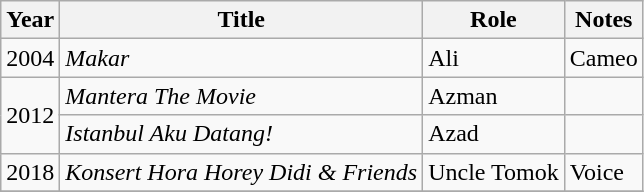<table class="wikitable">
<tr>
<th>Year</th>
<th>Title</th>
<th>Role</th>
<th>Notes</th>
</tr>
<tr>
<td>2004</td>
<td><em>Makar</em></td>
<td>Ali</td>
<td>Cameo</td>
</tr>
<tr>
<td rowspan="2">2012</td>
<td><em>Mantera The Movie</em></td>
<td>Azman</td>
<td></td>
</tr>
<tr>
<td><em>Istanbul Aku Datang!</em></td>
<td>Azad</td>
<td></td>
</tr>
<tr>
<td>2018</td>
<td><em>Konsert Hora Horey Didi & Friends</em></td>
<td>Uncle Tomok</td>
<td>Voice</td>
</tr>
<tr>
</tr>
</table>
